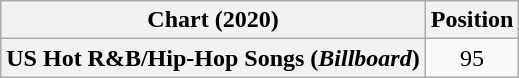<table class="wikitable plainrowheaders" style="text-align:center">
<tr>
<th>Chart (2020)</th>
<th>Position</th>
</tr>
<tr>
<th scope="row">US Hot R&B/Hip-Hop Songs (<em>Billboard</em>)</th>
<td>95</td>
</tr>
</table>
